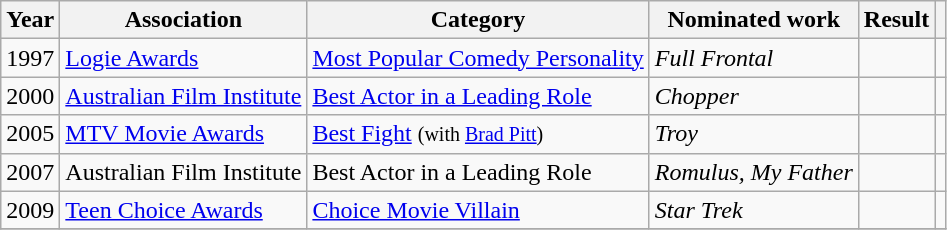<table class="wikitable">
<tr>
<th>Year</th>
<th>Association</th>
<th>Category</th>
<th>Nominated work</th>
<th>Result</th>
<th></th>
</tr>
<tr>
<td>1997</td>
<td><a href='#'>Logie Awards</a></td>
<td><a href='#'>Most Popular Comedy Personality</a></td>
<td><em>Full Frontal</em></td>
<td></td>
<td></td>
</tr>
<tr>
<td>2000</td>
<td><a href='#'>Australian Film Institute</a></td>
<td><a href='#'>Best Actor in a Leading Role</a></td>
<td><em>Chopper</em></td>
<td></td>
<td></td>
</tr>
<tr>
<td>2005</td>
<td><a href='#'>MTV Movie Awards</a></td>
<td><a href='#'>Best Fight</a> <small>(with <a href='#'>Brad Pitt</a>)</small></td>
<td><em>Troy</em></td>
<td></td>
<td></td>
</tr>
<tr>
<td>2007</td>
<td>Australian Film Institute</td>
<td>Best Actor in a Leading Role</td>
<td><em>Romulus, My Father</em></td>
<td></td>
<td></td>
</tr>
<tr>
<td>2009</td>
<td><a href='#'>Teen Choice Awards</a></td>
<td><a href='#'>Choice Movie Villain</a></td>
<td><em>Star Trek</em></td>
<td></td>
<td></td>
</tr>
<tr>
</tr>
</table>
